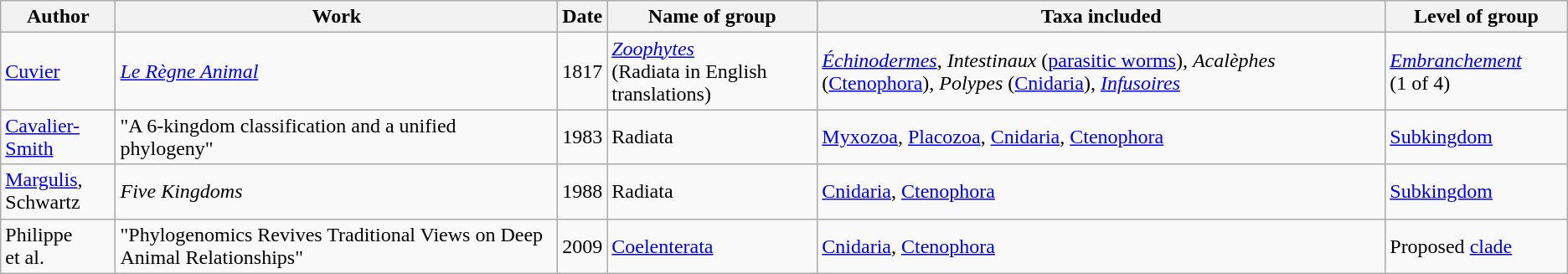<table class="wikitable sortable">
<tr>
<th>Author</th>
<th>Work</th>
<th>Date</th>
<th>Name of group</th>
<th>Taxa included</th>
<th>Level of group</th>
</tr>
<tr>
<td><a href='#'>Cuvier</a></td>
<td><em><a href='#'>Le Règne Animal</a></em></td>
<td>1817</td>
<td><em><a href='#'>Zoophytes</a></em><br>(Radiata in English translations)</td>
<td><a href='#'><em>Échinodermes</em></a>, <em>Intestinaux</em> (<a href='#'>parasitic worms</a>), <em>Acalèphes</em> (<a href='#'>Ctenophora</a>), <em>Polypes</em> (<a href='#'>Cnidaria</a>), <a href='#'><em>Infusoires</em></a></td>
<td><em><a href='#'>Embranchement</a></em> (1 of 4)</td>
</tr>
<tr>
<td><a href='#'>Cavalier-Smith</a></td>
<td>"A 6-kingdom classification and a unified phylogeny"</td>
<td>1983</td>
<td>Radiata</td>
<td><a href='#'>Myxozoa</a>, <a href='#'>Placozoa</a>, <a href='#'>Cnidaria</a>, <a href='#'>Ctenophora</a></td>
<td><a href='#'>Subkingdom</a></td>
</tr>
<tr>
<td><a href='#'>Margulis</a>,<br>Schwartz</td>
<td><em>Five Kingdoms</em></td>
<td>1988</td>
<td>Radiata</td>
<td><a href='#'>Cnidaria</a>, <a href='#'>Ctenophora</a></td>
<td><a href='#'>Subkingdom</a></td>
</tr>
<tr>
<td>Philippe et al.</td>
<td>"Phylogenomics Revives Traditional Views on Deep Animal Relationships"</td>
<td>2009</td>
<td><a href='#'>Coelenterata</a></td>
<td><a href='#'>Cnidaria</a>, <a href='#'>Ctenophora</a></td>
<td>Proposed <a href='#'>clade</a></td>
</tr>
</table>
